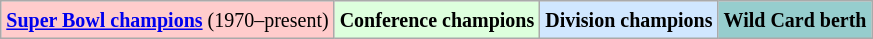<table class="wikitable">
<tr>
<td style="background:#fcc;"><small><strong><a href='#'>Super Bowl champions</a></strong> (1970–present)</small></td>
<td style="background:#dfd;"><small><strong>Conference champions</strong></small></td>
<td style="background:#d0e7ff;"><small><strong>Division champions</strong></small></td>
<td style="background:#96cdcd;"><small><strong>Wild Card berth</strong></small></td>
</tr>
</table>
